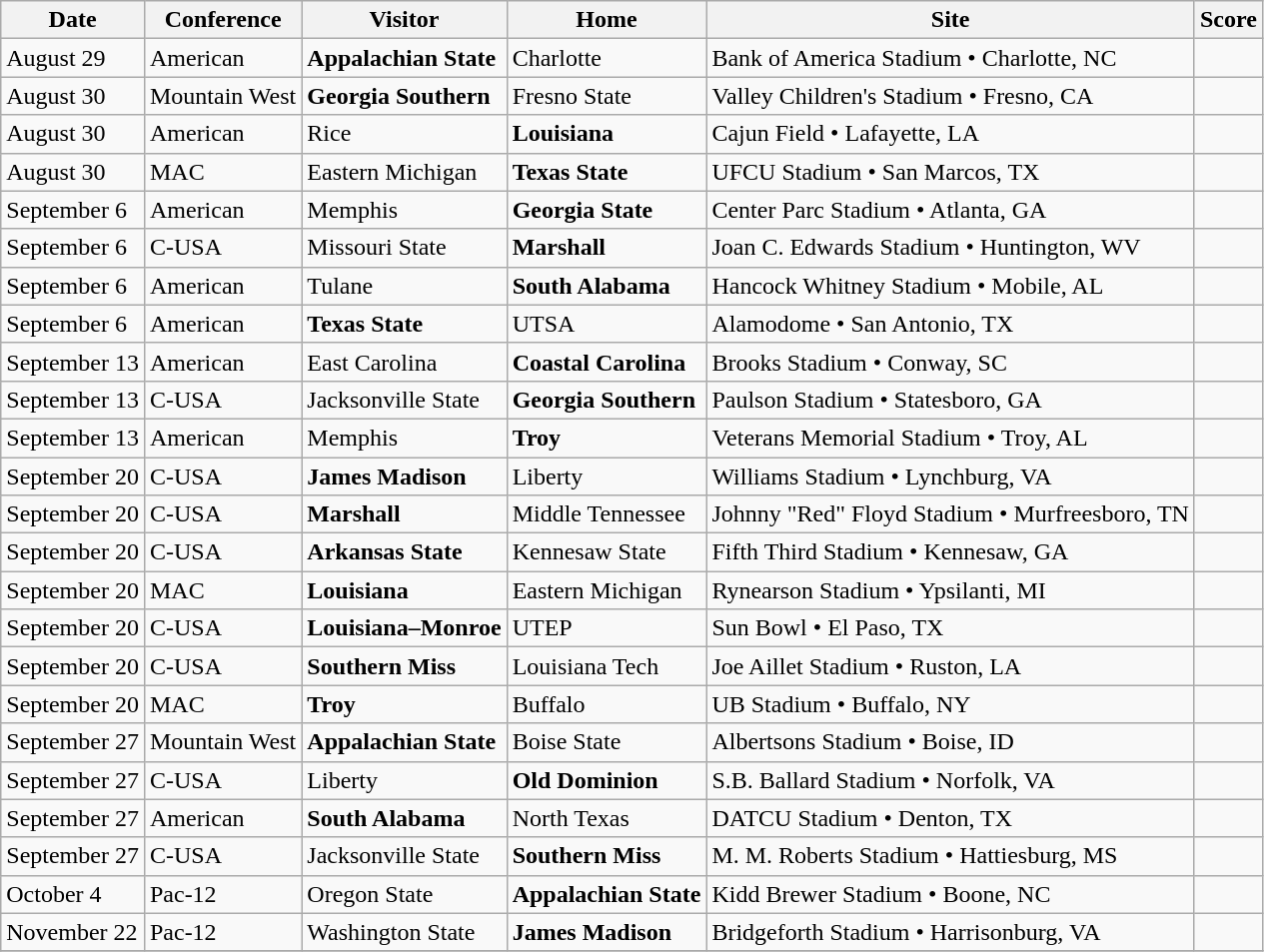<table class="wikitable">
<tr>
<th>Date</th>
<th>Conference</th>
<th>Visitor</th>
<th>Home</th>
<th>Site</th>
<th>Score</th>
</tr>
<tr>
<td>August 29</td>
<td>American</td>
<td><strong>Appalachian State</strong></td>
<td>Charlotte</td>
<td>Bank of America Stadium • Charlotte, NC</td>
<td> </td>
</tr>
<tr>
<td>August 30</td>
<td>Mountain West</td>
<td><strong>Georgia Southern</strong></td>
<td>Fresno State</td>
<td>Valley Children's Stadium • Fresno, CA</td>
<td> </td>
</tr>
<tr>
<td>August 30</td>
<td>American</td>
<td>Rice</td>
<td><strong>Louisiana</strong></td>
<td>Cajun Field • Lafayette, LA</td>
<td> </td>
</tr>
<tr>
<td>August 30</td>
<td>MAC</td>
<td>Eastern Michigan</td>
<td><strong>Texas State</strong></td>
<td>UFCU Stadium • San Marcos, TX</td>
<td> </td>
</tr>
<tr>
<td>September 6</td>
<td>American</td>
<td>Memphis</td>
<td><strong>Georgia State</strong></td>
<td>Center Parc Stadium • Atlanta, GA</td>
<td> </td>
</tr>
<tr>
<td>September 6</td>
<td>C-USA</td>
<td>Missouri State</td>
<td><strong>Marshall</strong></td>
<td>Joan C. Edwards Stadium • Huntington, WV</td>
<td> </td>
</tr>
<tr>
<td>September 6</td>
<td>American</td>
<td>Tulane</td>
<td><strong>South Alabama</strong></td>
<td>Hancock Whitney Stadium • Mobile, AL</td>
<td> </td>
</tr>
<tr>
<td>September 6</td>
<td>American</td>
<td><strong>Texas State</strong></td>
<td>UTSA</td>
<td>Alamodome • San Antonio, TX</td>
<td> </td>
</tr>
<tr>
<td>September 13</td>
<td>American</td>
<td>East Carolina</td>
<td><strong>Coastal Carolina</strong></td>
<td>Brooks Stadium • Conway, SC</td>
<td> </td>
</tr>
<tr>
<td>September 13</td>
<td>C-USA</td>
<td>Jacksonville State</td>
<td><strong>Georgia Southern</strong></td>
<td>Paulson Stadium • Statesboro, GA</td>
<td> </td>
</tr>
<tr>
<td>September 13</td>
<td>American</td>
<td>Memphis</td>
<td><strong>Troy</strong></td>
<td>Veterans Memorial Stadium • Troy, AL</td>
<td> </td>
</tr>
<tr>
<td>September 20</td>
<td>C-USA</td>
<td><strong>James Madison</strong></td>
<td>Liberty</td>
<td>Williams Stadium • Lynchburg, VA</td>
<td> </td>
</tr>
<tr>
<td>September 20</td>
<td>C-USA</td>
<td><strong>Marshall</strong></td>
<td>Middle Tennessee</td>
<td>Johnny "Red" Floyd Stadium • Murfreesboro, TN</td>
<td> </td>
</tr>
<tr>
<td>September 20</td>
<td>C-USA</td>
<td><strong>Arkansas State</strong></td>
<td>Kennesaw State</td>
<td>Fifth Third Stadium • Kennesaw, GA</td>
<td> </td>
</tr>
<tr>
<td>September 20</td>
<td>MAC</td>
<td><strong>Louisiana</strong></td>
<td>Eastern Michigan</td>
<td>Rynearson Stadium • Ypsilanti, MI</td>
<td> </td>
</tr>
<tr>
<td>September 20</td>
<td>C-USA</td>
<td><strong>Louisiana–Monroe</strong></td>
<td>UTEP</td>
<td>Sun Bowl • El Paso, TX</td>
<td> </td>
</tr>
<tr>
<td>September 20</td>
<td>C-USA</td>
<td><strong>Southern Miss</strong></td>
<td>Louisiana Tech</td>
<td>Joe Aillet Stadium • Ruston, LA</td>
<td> </td>
</tr>
<tr>
<td>September 20</td>
<td>MAC</td>
<td><strong>Troy</strong></td>
<td>Buffalo</td>
<td>UB Stadium • Buffalo, NY</td>
<td> </td>
</tr>
<tr>
<td>September 27</td>
<td>Mountain West</td>
<td><strong>Appalachian State</strong></td>
<td>Boise State</td>
<td>Albertsons Stadium • Boise, ID</td>
<td> </td>
</tr>
<tr>
<td>September 27</td>
<td>C-USA</td>
<td>Liberty</td>
<td><strong>Old Dominion</strong></td>
<td>S.B. Ballard Stadium • Norfolk, VA</td>
<td> </td>
</tr>
<tr>
<td>September 27</td>
<td>American</td>
<td><strong>South Alabama</strong></td>
<td>North Texas</td>
<td>DATCU Stadium • Denton, TX</td>
<td> </td>
</tr>
<tr>
<td>September 27</td>
<td>C-USA</td>
<td>Jacksonville State</td>
<td><strong>Southern Miss</strong></td>
<td>M. M. Roberts Stadium • Hattiesburg, MS</td>
<td> </td>
</tr>
<tr>
<td>October 4</td>
<td>Pac-12</td>
<td>Oregon State</td>
<td><strong>Appalachian State</strong></td>
<td>Kidd Brewer Stadium • Boone, NC</td>
<td> </td>
</tr>
<tr>
<td>November 22</td>
<td>Pac-12</td>
<td>Washington State</td>
<td><strong>James Madison</strong></td>
<td>Bridgeforth Stadium • Harrisonburg, VA</td>
<td> </td>
</tr>
<tr>
</tr>
</table>
